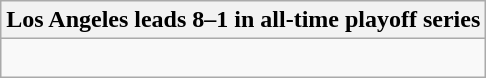<table class="wikitable collapsible collapsed">
<tr>
<th>Los Angeles leads 8–1 in all-time playoff series</th>
</tr>
<tr>
<td><br>







</td>
</tr>
</table>
